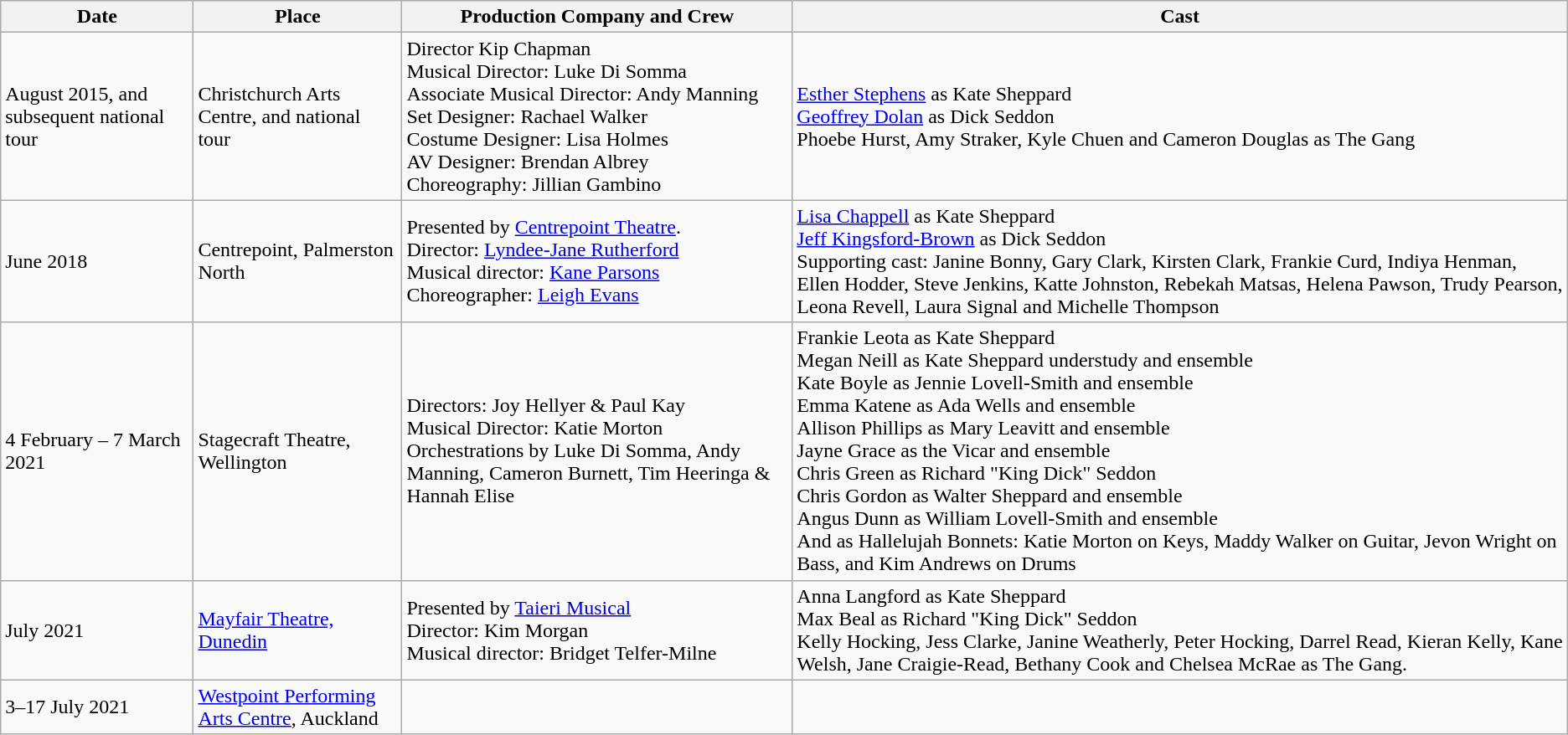<table class="wikitable">
<tr>
<th>Date</th>
<th>Place</th>
<th>Production Company and Crew</th>
<th>Cast</th>
</tr>
<tr>
<td>August 2015, and subsequent national tour</td>
<td>Christchurch Arts Centre, and national tour</td>
<td>Director Kip Chapman<br>Musical Director: Luke Di Somma<br>Associate Musical Director: Andy Manning<br>Set Designer: Rachael Walker<br>Costume Designer: Lisa Holmes<br>AV Designer: Brendan Albrey <br>Choreography: Jillian Gambino</td>
<td><a href='#'>Esther Stephens</a> as Kate Sheppard<br><a href='#'>Geoffrey Dolan</a> as Dick Seddon<br>Phoebe Hurst, Amy Straker, Kyle Chuen and Cameron Douglas as The Gang</td>
</tr>
<tr>
<td>June 2018</td>
<td>Centrepoint, Palmerston North</td>
<td>Presented by <a href='#'>Centrepoint Theatre</a>.<br>Director: <a href='#'>Lyndee-Jane Rutherford</a><br>Musical director: <a href='#'>Kane Parsons</a><br>Choreographer: <a href='#'>Leigh Evans</a></td>
<td><a href='#'>Lisa Chappell</a> as Kate Sheppard<br><a href='#'>Jeff Kingsford-Brown</a> as Dick Seddon<br>Supporting cast: Janine Bonny, Gary Clark, Kirsten Clark, Frankie Curd, Indiya Henman, Ellen Hodder, Steve Jenkins, Katte Johnston, Rebekah Matsas, Helena Pawson, Trudy Pearson, Leona Revell, Laura Signal and Michelle Thompson</td>
</tr>
<tr>
<td>4 February – 7 March 2021</td>
<td>Stagecraft Theatre, Wellington</td>
<td>Directors: Joy Hellyer & Paul Kay<br>Musical Director: Katie Morton<br>Orchestrations by Luke Di Somma, Andy Manning, Cameron Burnett, Tim Heeringa & Hannah Elise</td>
<td>Frankie Leota as Kate Sheppard<br>Megan Neill as Kate Sheppard understudy and ensemble<br>Kate Boyle as Jennie Lovell-Smith and ensemble<br>Emma Katene as Ada Wells and ensemble<br>Allison Phillips as Mary Leavitt and ensemble<br>Jayne Grace as the Vicar and ensemble<br>Chris Green as Richard "King Dick" Seddon<br>Chris Gordon as Walter Sheppard and ensemble<br>Angus Dunn as William Lovell-Smith and ensemble<br>And as Hallelujah Bonnets: Katie Morton on Keys, Maddy Walker on Guitar, Jevon Wright on Bass, and Kim Andrews on Drums</td>
</tr>
<tr>
<td>July 2021</td>
<td><a href='#'>Mayfair Theatre, Dunedin</a></td>
<td>Presented by <a href='#'>Taieri Musical</a><br>Director: Kim Morgan<br>Musical director: Bridget Telfer-Milne</td>
<td>Anna Langford as Kate Sheppard<br>Max Beal as Richard "King Dick" Seddon<br>Kelly Hocking, Jess Clarke, Janine Weatherly, Peter Hocking, Darrel Read, Kieran Kelly, Kane Welsh, Jane Craigie-Read, Bethany Cook and Chelsea McRae as The Gang.</td>
</tr>
<tr>
<td>3–17 July 2021</td>
<td><a href='#'>Westpoint Performing Arts Centre</a>, Auckland</td>
<td></td>
<td></td>
</tr>
</table>
